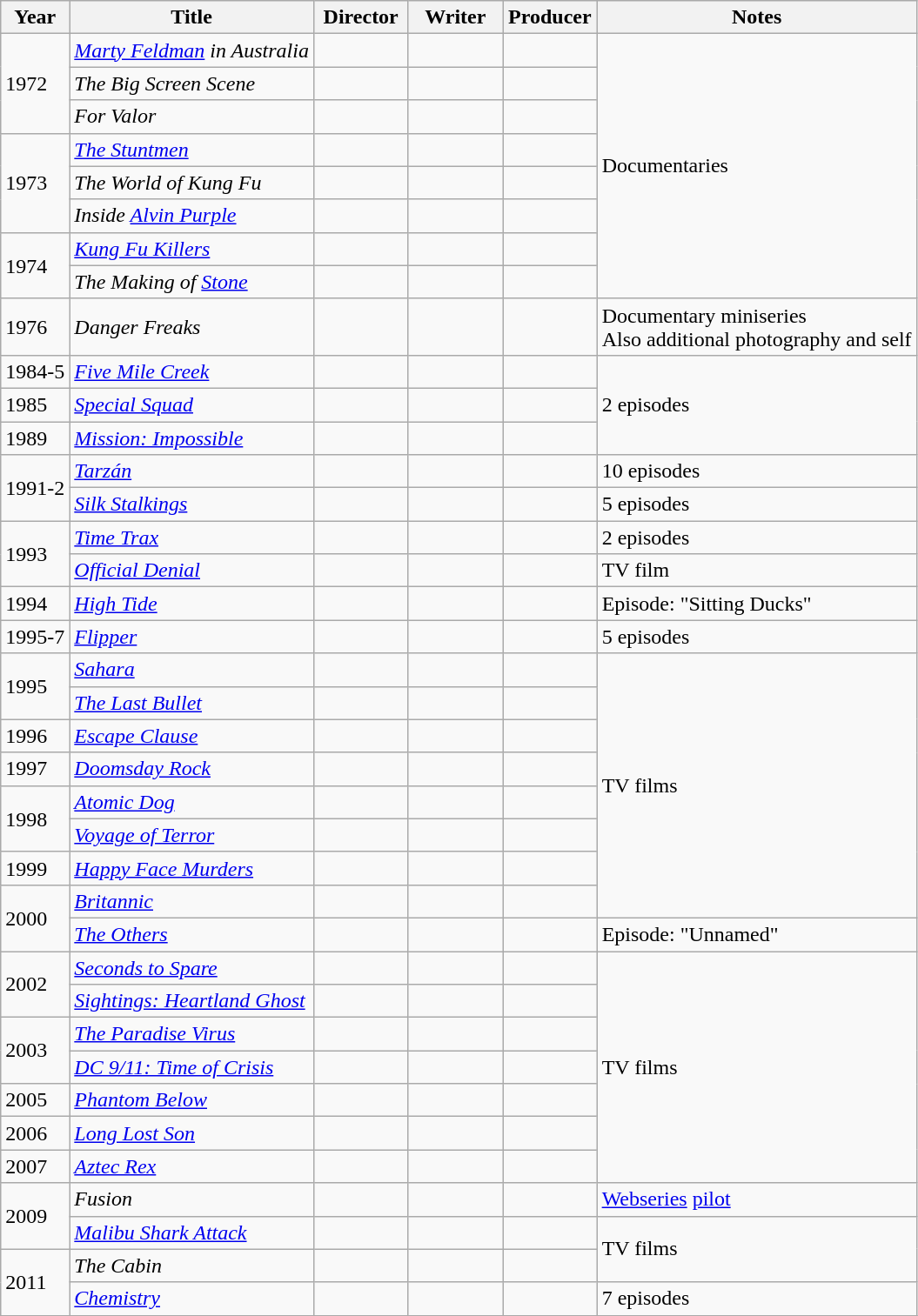<table class="wikitable">
<tr>
<th>Year</th>
<th>Title</th>
<th width=65>Director</th>
<th width=65>Writer</th>
<th width=65>Producer</th>
<th>Notes</th>
</tr>
<tr>
<td rowspan="3">1972</td>
<td><em><a href='#'>Marty Feldman</a> in Australia</em></td>
<td></td>
<td></td>
<td></td>
<td rowspan="8">Documentaries</td>
</tr>
<tr>
<td><em>The Big Screen Scene</em></td>
<td></td>
<td></td>
<td></td>
</tr>
<tr>
<td><em>For Valor</em></td>
<td></td>
<td></td>
<td></td>
</tr>
<tr>
<td rowspan="3">1973</td>
<td><em><a href='#'>The Stuntmen</a></em></td>
<td></td>
<td></td>
<td></td>
</tr>
<tr>
<td><em>The World of Kung Fu</em></td>
<td></td>
<td></td>
<td></td>
</tr>
<tr>
<td><em>Inside <a href='#'>Alvin Purple</a></em></td>
<td></td>
<td></td>
<td></td>
</tr>
<tr>
<td rowspan="2">1974</td>
<td><em><a href='#'>Kung Fu Killers</a></em></td>
<td></td>
<td></td>
<td></td>
</tr>
<tr>
<td><em>The Making of <a href='#'>Stone</a></em></td>
<td></td>
<td></td>
<td></td>
</tr>
<tr>
<td>1976</td>
<td><em>Danger Freaks</em></td>
<td></td>
<td></td>
<td></td>
<td>Documentary miniseries<br>Also additional photography and self</td>
</tr>
<tr>
<td>1984-5</td>
<td><em><a href='#'>Five Mile Creek</a></em></td>
<td></td>
<td></td>
<td></td>
<td rowspan="3">2 episodes</td>
</tr>
<tr>
<td>1985</td>
<td><em><a href='#'>Special Squad</a></em></td>
<td></td>
<td></td>
<td></td>
</tr>
<tr>
<td>1989</td>
<td><em><a href='#'>Mission: Impossible</a></em></td>
<td></td>
<td></td>
<td></td>
</tr>
<tr>
<td rowspan="2">1991-2</td>
<td><em><a href='#'>Tarzán</a></em></td>
<td></td>
<td></td>
<td></td>
<td>10 episodes</td>
</tr>
<tr>
<td><em><a href='#'>Silk Stalkings</a></em></td>
<td></td>
<td></td>
<td></td>
<td>5 episodes</td>
</tr>
<tr>
<td rowspan="2">1993</td>
<td><em><a href='#'>Time Trax</a></em></td>
<td></td>
<td></td>
<td></td>
<td>2 episodes</td>
</tr>
<tr>
<td><em><a href='#'>Official Denial</a></em></td>
<td></td>
<td></td>
<td></td>
<td>TV film</td>
</tr>
<tr>
<td>1994</td>
<td><em><a href='#'>High Tide</a></em></td>
<td></td>
<td></td>
<td></td>
<td>Episode: "Sitting Ducks"</td>
</tr>
<tr>
<td>1995-7</td>
<td><em><a href='#'>Flipper</a></em></td>
<td></td>
<td></td>
<td></td>
<td>5 episodes</td>
</tr>
<tr>
<td rowspan="2">1995</td>
<td><em><a href='#'>Sahara</a></em></td>
<td></td>
<td></td>
<td></td>
<td rowspan="8">TV films</td>
</tr>
<tr>
<td><em><a href='#'>The Last Bullet</a></em></td>
<td></td>
<td></td>
<td></td>
</tr>
<tr>
<td>1996</td>
<td><em><a href='#'>Escape Clause</a></em></td>
<td></td>
<td></td>
<td></td>
</tr>
<tr>
<td>1997</td>
<td><em><a href='#'>Doomsday Rock</a></em></td>
<td></td>
<td></td>
<td></td>
</tr>
<tr>
<td rowspan="2">1998</td>
<td><em><a href='#'>Atomic Dog</a></em></td>
<td></td>
<td></td>
<td></td>
</tr>
<tr>
<td><em><a href='#'>Voyage of Terror</a></em></td>
<td></td>
<td></td>
<td></td>
</tr>
<tr>
<td>1999</td>
<td><em><a href='#'>Happy Face Murders</a></em></td>
<td></td>
<td></td>
<td></td>
</tr>
<tr>
<td rowspan="2">2000</td>
<td><em><a href='#'>Britannic</a></em></td>
<td></td>
<td></td>
<td></td>
</tr>
<tr>
<td><em><a href='#'>The Others</a></em></td>
<td></td>
<td></td>
<td></td>
<td>Episode: "Unnamed"</td>
</tr>
<tr>
<td rowspan="2">2002</td>
<td><em><a href='#'>Seconds to Spare</a></em></td>
<td></td>
<td></td>
<td></td>
<td rowspan="7">TV films</td>
</tr>
<tr>
<td><em><a href='#'>Sightings: Heartland Ghost</a></em></td>
<td></td>
<td></td>
<td></td>
</tr>
<tr>
<td rowspan="2">2003</td>
<td><em><a href='#'>The Paradise Virus</a></em></td>
<td></td>
<td></td>
<td></td>
</tr>
<tr>
<td><em><a href='#'>DC 9/11: Time of Crisis</a></em></td>
<td></td>
<td></td>
<td></td>
</tr>
<tr>
<td>2005</td>
<td><em><a href='#'>Phantom Below</a></em></td>
<td></td>
<td></td>
<td></td>
</tr>
<tr>
<td>2006</td>
<td><em><a href='#'>Long Lost Son</a></em></td>
<td></td>
<td></td>
<td></td>
</tr>
<tr>
<td>2007</td>
<td><em><a href='#'>Aztec Rex</a></em></td>
<td></td>
<td></td>
<td></td>
</tr>
<tr>
<td rowspan="2">2009</td>
<td><em>Fusion</em></td>
<td></td>
<td></td>
<td></td>
<td><a href='#'>Webseries</a> <a href='#'>pilot</a></td>
</tr>
<tr>
<td><em><a href='#'>Malibu Shark Attack</a></em></td>
<td></td>
<td></td>
<td></td>
<td rowspan="2">TV films</td>
</tr>
<tr>
<td rowspan="2">2011</td>
<td><em>The Cabin</em></td>
<td></td>
<td></td>
<td></td>
</tr>
<tr>
<td><em><a href='#'>Chemistry</a></em></td>
<td></td>
<td></td>
<td></td>
<td>7 episodes</td>
</tr>
<tr>
</tr>
</table>
